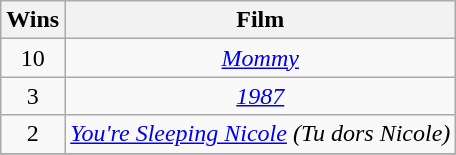<table class="wikitable" style="text-align:center;">
<tr>
<th scope="col" width="17">Wins</th>
<th scope="col" align="center">Film</th>
</tr>
<tr>
<td rowspan="1" style="text-align:center;">10</td>
<td><em><a href='#'>Mommy</a></em></td>
</tr>
<tr>
<td rowspan="1" style="text-align:center;">3</td>
<td><em><a href='#'>1987</a></em></td>
</tr>
<tr>
<td rowspan="1" style="text-align:center;">2</td>
<td><em><a href='#'>You're Sleeping Nicole</a> (Tu dors Nicole)</em></td>
</tr>
<tr>
</tr>
</table>
